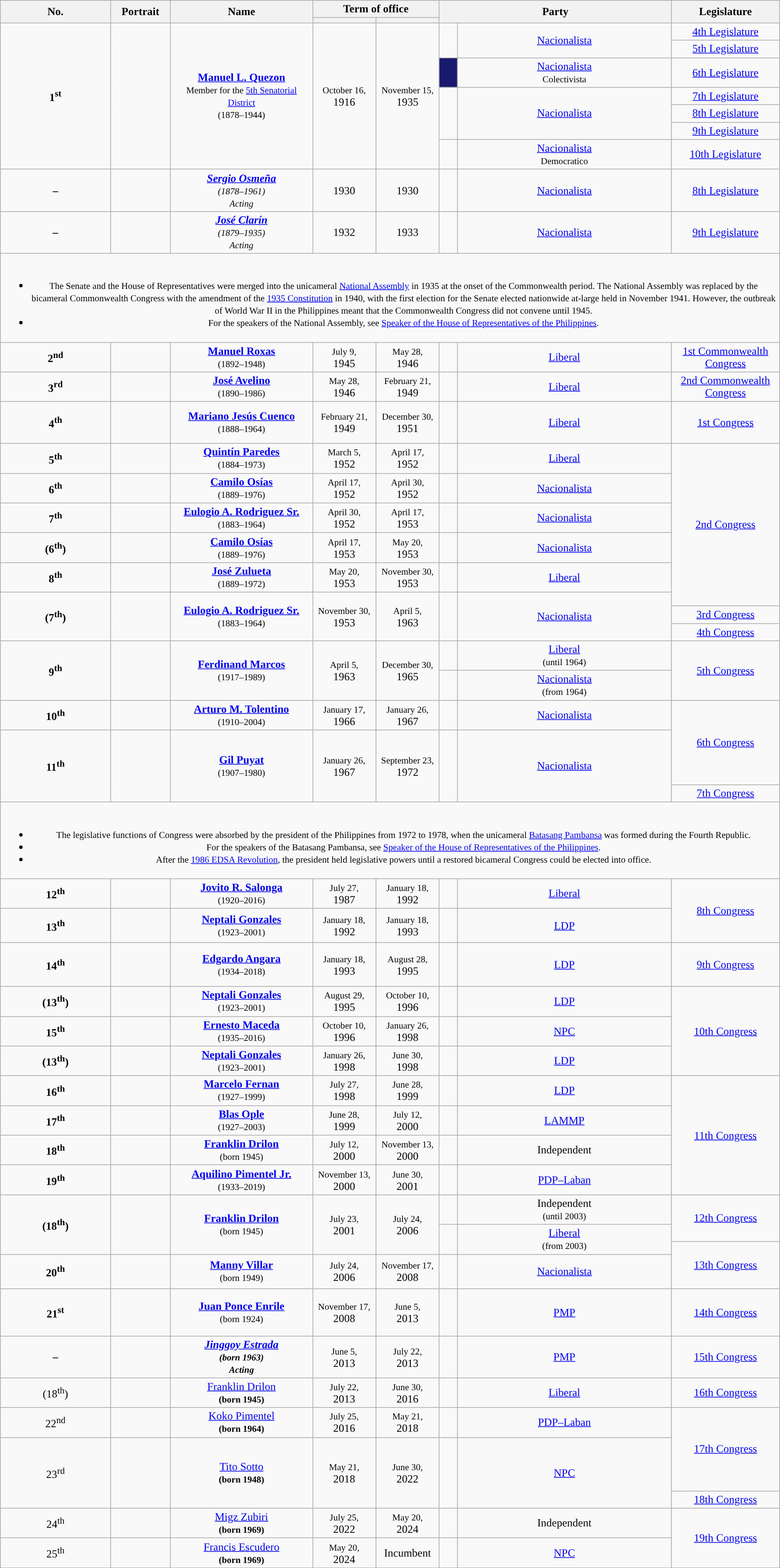<table class="wikitable" style="text-align:center; width: 90%; border:1px #aaf solid;">
<tr>
<th rowspan="2">No.</th>
<th rowspan="2" width="80">Portrait</th>
<th rowspan="2" width="200">Name<br></th>
<th colspan="2">Term of office</th>
<th rowspan="2" colspan="2" width="90">Party</th>
<th rowspan="2" width="150">Legislature</th>
</tr>
<tr>
<th width="85"></th>
<th width="85"></th>
</tr>
<tr>
<td rowspan="7"><strong>1<sup>st</sup></strong></td>
<td rowspan="7"></td>
<td rowspan="7"><strong><a href='#'>Manuel L. Quezon</a></strong><br><small>Member for the <a href='#'>5th Senatorial District</a></small><br><small>(1878–1944)</small></td>
<td rowspan="7"><small>October 16,</small><br>1916</td>
<td rowspan="7"><small>November 15,</small><br>1935</td>
<td rowspan="2" style="background:"></td>
<td rowspan="2"><a href='#'>Nacionalista</a></td>
<td><a href='#'>4th Legislature</a></td>
</tr>
<tr>
<td><a href='#'>5th Legislature</a></td>
</tr>
<tr>
<td style="background-color:#191970"></td>
<td><a href='#'>Nacionalista</a><br><small>Colectivista</small></td>
<td><a href='#'>6th Legislature</a></td>
</tr>
<tr>
<td rowspan="3" style="background:"></td>
<td rowspan="3"><a href='#'>Nacionalista</a></td>
<td><a href='#'>7th Legislature</a></td>
</tr>
<tr>
<td><a href='#'>8th Legislature</a></td>
</tr>
<tr>
<td><a href='#'>9th Legislature</a></td>
</tr>
<tr>
<td style="background:"></td>
<td><a href='#'>Nacionalista</a><br><small>Democratico</small></td>
<td><a href='#'>10th Legislature</a></td>
</tr>
<tr>
<td><strong>–</strong></td>
<td></td>
<td><strong><em><a href='#'>Sergio Osmeña</a></em></strong><br><small><em>(1878–1961)</em></small><br><small><em>Acting</em></small></td>
<td>1930</td>
<td>1930</td>
<td style="background:"></td>
<td><a href='#'>Nacionalista</a></td>
<td><a href='#'>8th Legislature</a></td>
</tr>
<tr>
<td><strong>–</strong></td>
<td></td>
<td><strong><em><a href='#'>José Clarín</a></em></strong><br><small><em>(1879–1935)</em></small><br><small><em>Acting</em></small></td>
<td>1932</td>
<td>1933</td>
<td style="background:"></td>
<td><a href='#'>Nacionalista</a></td>
<td><a href='#'>9th Legislature</a></td>
</tr>
<tr>
<td colspan="8"><br><ul><li><small>The Senate and the House of Representatives were merged into the unicameral <a href='#'>National Assembly</a> in 1935 at the onset of the Commonwealth period. The National Assembly was replaced by the bicameral Commonwealth Congress with the amendment of the <a href='#'>1935 Constitution</a> in 1940, with the first election for the Senate elected nationwide at-large held in November 1941. However, the outbreak of World War II in the Philippines meant that the Commonwealth Congress did not convene until 1945.</small></li><li><small>For the speakers of the National Assembly, see <a href='#'>Speaker of the House of Representatives of the Philippines</a>.</small></li></ul></td>
</tr>
<tr>
<td><strong>2<sup>nd</sup></strong></td>
<td></td>
<td><strong><a href='#'>Manuel Roxas</a></strong><br><small>(1892–1948)</small></td>
<td><small>July 9,</small><br>1945</td>
<td><small>May 28,</small><br>1946</td>
<td style="background:"></td>
<td><a href='#'>Liberal</a></td>
<td><a href='#'>1st Commonwealth Congress</a></td>
</tr>
<tr>
<td rowspan="2"><strong>3<sup>rd</sup></strong></td>
<td rowspan="2"></td>
<td rowspan="2"><strong><a href='#'>José Avelino</a></strong><br><small>(1890–1986)</small></td>
<td rowspan="2"><small>May 28,</small><br>1946</td>
<td rowspan="2"><small>February 21,</small><br>1949</td>
<td rowspan="2" style="background:"></td>
<td rowspan="2"><a href='#'>Liberal</a></td>
<td><a href='#'>2nd Commonwealth Congress</a></td>
</tr>
<tr>
<td rowspan="2"><a href='#'>1st Congress</a></td>
</tr>
<tr style="height:61px;">
<td rowspan="2"><strong>4<sup>th</sup></strong></td>
<td rowspan="2"></td>
<td rowspan="2"><strong><a href='#'>Mariano Jesús Cuenco</a></strong><br><small>(1888–1964)</small></td>
<td rowspan="2"><small>February 21,</small><br>1949</td>
<td rowspan="2"><small>December 30,</small><br>1951</td>
<td rowspan="2" style="background:"></td>
<td rowspan="2"><a href='#'>Liberal</a></td>
</tr>
<tr>
<td rowspan="7"><a href='#'>2nd Congress</a></td>
</tr>
<tr>
<td><strong>5<sup>th</sup></strong></td>
<td></td>
<td><strong><a href='#'>Quintín Paredes</a></strong><br><small>(1884–1973)</small></td>
<td><small>March 5,</small><br>1952</td>
<td><small>April 17,</small><br>1952</td>
<td style="background:"></td>
<td><a href='#'>Liberal</a></td>
</tr>
<tr>
<td><strong>6<sup>th</sup></strong></td>
<td></td>
<td><strong><a href='#'>Camilo Osías</a></strong><br><small>(1889–1976)</small></td>
<td><small>April 17,</small><br>1952</td>
<td><small>April 30,</small><br>1952</td>
<td style="background:"></td>
<td><a href='#'>Nacionalista</a></td>
</tr>
<tr>
<td><strong>7<sup>th</sup></strong></td>
<td></td>
<td><strong><a href='#'>Eulogio A. Rodriguez Sr.</a></strong><br><small>(1883–1964)</small></td>
<td><small>April 30,</small><br>1952</td>
<td><small>April 17,</small><br>1953</td>
<td style="background:"></td>
<td><a href='#'>Nacionalista</a></td>
</tr>
<tr>
<td><strong>(6<sup>th</sup>)</strong></td>
<td></td>
<td><strong><a href='#'>Camilo Osías</a></strong><br><small>(1889–1976)</small></td>
<td><small>April 17,</small><br>1953</td>
<td><small>May 20,</small><br>1953</td>
<td style="background:"></td>
<td><a href='#'>Nacionalista</a></td>
</tr>
<tr>
<td><strong>8<sup>th</sup></strong></td>
<td></td>
<td><strong><a href='#'>José Zulueta</a></strong><br><small>(1889–1972)</small></td>
<td><small>May 20,</small><br>1953</td>
<td><small>November 30,</small><br>1953</td>
<td style="background:"></td>
<td><a href='#'>Liberal</a></td>
</tr>
<tr style="height:20px;">
<td rowspan="4"><strong>(7<sup>th</sup>)</strong></td>
<td rowspan="4"></td>
<td rowspan="4"><strong><a href='#'>Eulogio A. Rodriguez Sr.</a></strong><br><small>(1883–1964)</small></td>
<td rowspan="4"><small>November 30,</small><br>1953</td>
<td rowspan="4"><small>April 5,</small><br>1963</td>
<td rowspan="4" style="background:"></td>
<td rowspan="4"><a href='#'>Nacionalista</a></td>
</tr>
<tr>
<td><a href='#'>3rd Congress</a></td>
</tr>
<tr>
<td><a href='#'>4th Congress</a></td>
</tr>
<tr>
<td rowspan="3"><a href='#'>5th Congress</a></td>
</tr>
<tr>
<td rowspan="2"><strong>9<sup>th</sup></strong></td>
<td rowspan="2"></td>
<td rowspan="2"><strong><a href='#'>Ferdinand Marcos</a></strong><br><small>(1917–1989)</small></td>
<td rowspan="2"><small>April 5,</small><br>1963</td>
<td rowspan="2"><small>December 30,</small><br>1965</td>
<td style="background:"></td>
<td><a href='#'>Liberal</a><br><small>(until 1964)</small></td>
</tr>
<tr>
<td style="background:"></td>
<td><a href='#'>Nacionalista</a><br><small>(from 1964)</small></td>
</tr>
<tr>
<td><strong>10<sup>th</sup></strong></td>
<td><strong></strong></td>
<td><strong><a href='#'>Arturo M. Tolentino</a></strong><br><small>(1910–2004)</small></td>
<td><small>January 17,</small><br>1966</td>
<td><small>January 26,</small><br>1967</td>
<td style="background:"></td>
<td><a href='#'>Nacionalista</a></td>
<td rowspan="2"><a href='#'>6th Congress</a></td>
</tr>
<tr style="height:80px;">
<td rowspan="2"><strong>11<sup>th</sup></strong></td>
<td rowspan="2"><strong></strong></td>
<td rowspan="2"><strong><a href='#'>Gil Puyat</a></strong><br><small>(1907–1980)</small></td>
<td rowspan="2"><small>January 26,</small><br>1967</td>
<td rowspan="2"><small>September 23,</small><br>1972</td>
<td rowspan="2" style="background:"></td>
<td rowspan="2"><a href='#'>Nacionalista</a></td>
</tr>
<tr>
<td><a href='#'>7th Congress</a></td>
</tr>
<tr>
<td colspan="8"><br><ul><li><small>The legislative functions of Congress were absorbed by the president of the Philippines from 1972 to 1978, when the unicameral <a href='#'>Batasang Pambansa</a> was formed during the Fourth Republic.</small></li><li><small>For the speakers of the Batasang Pambansa, see <a href='#'>Speaker of the House of Representatives of the Philippines</a>.</small></li><li><small>After the <a href='#'>1986 EDSA Revolution</a>, the president held legislative powers until a restored bicameral Congress could be elected into office.</small></li></ul></td>
</tr>
<tr>
<td><strong>12<sup>th</sup></strong></td>
<td></td>
<td><strong><a href='#'>Jovito R. Salonga</a></strong><br><small>(1920–2016)</small></td>
<td><small>July 27,</small><br>1987</td>
<td><small>January 18,</small><br>1992</td>
<td style="background:"></td>
<td><a href='#'>Liberal</a></td>
<td rowspan="2"><a href='#'>8th Congress</a></td>
</tr>
<tr style="height:50px;">
<td rowspan="2"><strong>13<sup>th</sup></strong></td>
<td rowspan="2"></td>
<td rowspan="2"><strong><a href='#'>Neptali Gonzales</a></strong><br><small>(1923–2001)</small></td>
<td rowspan="2"><small>January 18,</small><br>1992</td>
<td rowspan="2"><small>January 18,</small><br>1993</td>
<td rowspan="2" style="background:"></td>
<td rowspan="2"><a href='#'>LDP</a></td>
</tr>
<tr>
<td rowspan="2"><a href='#'>9th Congress</a></td>
</tr>
<tr style="height:64px;">
<td rowspan="2"><strong>14<sup>th</sup></strong></td>
<td rowspan="2"></td>
<td rowspan="2"><strong><a href='#'>Edgardo Angara</a></strong><br><small>(1934–2018)</small></td>
<td rowspan="2"><small>January 18,</small><br>1993</td>
<td rowspan="2"><small>August 28,</small><br>1995</td>
<td rowspan="2" style="background:"></td>
<td rowspan="2"><a href='#'>LDP</a></td>
</tr>
<tr>
<td rowspan="4"><a href='#'>10th Congress</a></td>
</tr>
<tr>
<td><strong>(13<sup>th</sup>)</strong></td>
<td></td>
<td><strong><a href='#'>Neptali Gonzales</a></strong><br><small>(1923–2001)</small></td>
<td><small>August 29,</small><br>1995</td>
<td><small>October 10,</small><br>1996</td>
<td style="background:"></td>
<td><a href='#'>LDP</a></td>
</tr>
<tr>
<td><strong>15<sup>th</sup></strong></td>
<td></td>
<td><strong><a href='#'>Ernesto Maceda</a></strong><br><small>(1935–2016)</small></td>
<td><small>October 10,</small><br>1996</td>
<td><small>January 26,</small><br>1998</td>
<td style="background:"></td>
<td><a href='#'>NPC</a></td>
</tr>
<tr>
<td><strong>(13<sup>th</sup>)</strong></td>
<td></td>
<td><strong><a href='#'>Neptali Gonzales</a></strong><br><small>(1923–2001)</small></td>
<td><small>January 26,</small><br>1998</td>
<td><small>June 30,</small><br>1998</td>
<td style="background:"></td>
<td><a href='#'>LDP</a></td>
</tr>
<tr>
<td><strong>16<sup>th</sup></strong></td>
<td></td>
<td><strong><a href='#'>Marcelo Fernan</a></strong><br><small>(1927–1999)</small></td>
<td><small>July 27,</small><br>1998</td>
<td><small>June 28,</small><br>1999</td>
<td style="background:"></td>
<td><a href='#'>LDP</a></td>
<td rowspan="4"><a href='#'>11th Congress</a></td>
</tr>
<tr>
<td><strong>17<sup>th</sup></strong></td>
<td></td>
<td><strong><a href='#'>Blas Ople</a></strong><br><small>(1927–2003)</small></td>
<td><small>June 28,</small><br>1999</td>
<td><small>July 12,</small><br>2000</td>
<td style="background:"></td>
<td><a href='#'>LAMMP</a></td>
</tr>
<tr>
<td><strong>18<sup>th</sup></strong></td>
<td></td>
<td><strong><a href='#'>Franklin Drilon</a></strong><br><small>(born 1945)</small></td>
<td><small>July 12,</small><br>2000</td>
<td><small>November 13,</small><br>2000</td>
<td style="background:"></td>
<td>Independent</td>
</tr>
<tr>
<td><strong>19<sup>th</sup></strong></td>
<td></td>
<td><strong><a href='#'>Aquilino Pimentel Jr.</a></strong><br><small>(1933–2019)</small></td>
<td><small>November 13,</small><br>2000</td>
<td><small>June 30,</small><br>2001</td>
<td style="background:"></td>
<td><a href='#'>PDP–Laban</a></td>
</tr>
<tr>
<td rowspan="3"><strong>(18<sup>th</sup>)</strong></td>
<td rowspan="3"></td>
<td rowspan="3"><strong><a href='#'>Franklin Drilon</a></strong><br><small>(born 1945)</small></td>
<td rowspan="3"><small>July 23,</small><br>2001</td>
<td rowspan="3"><small>July 24,</small><br>2006</td>
<td style="background:"></td>
<td>Independent<br><small>(until 2003)</small></td>
<td rowspan="2"><a href='#'>12th Congress</a></td>
</tr>
<tr style="height:25px;">
<td rowspan="2" style="background:"></td>
<td rowspan="2"><a href='#'>Liberal</a><br><small>(from 2003)</small></td>
</tr>
<tr>
<td rowspan="2"><a href='#'>13th Congress</a></td>
</tr>
<tr style="height:50px;">
<td rowspan="2"><strong>20<sup>th</sup></strong></td>
<td rowspan="2"></td>
<td rowspan="2"><strong><a href='#'>Manny Villar</a></strong><br><small>(born 1949)</small></td>
<td rowspan="2"><small>July 24,</small><br>2006</td>
<td rowspan="2"><small>November 17,</small><br>2008</td>
<td rowspan="2" style="background:"></td>
<td rowspan="2"><a href='#'>Nacionalista</a></td>
</tr>
<tr>
<td rowspan="2"><a href='#'>14th Congress</a></td>
</tr>
<tr style="height:69px;">
<td rowspan="2"><strong>21<sup>st</sup></strong></td>
<td rowspan="2"></td>
<td rowspan="2"><strong><a href='#'>Juan Ponce Enrile</a></strong><br><small>(born 1924)</small></td>
<td rowspan="2"><small>November 17,</small><br>2008</td>
<td rowspan="2"><small>June 5,</small><br>2013</td>
<td rowspan="2" style="background:"></td>
<td rowspan="2"><a href='#'>PMP</a></td>
</tr>
<tr>
<td rowspan="2"><a href='#'>15th Congress</a></td>
</tr>
<tr>
<td><strong>–</strong></td>
<td></td>
<td><strong><em><a href='#'>Jinggoy Estrada</a><strong><br><small>(born 1963)</small><em><br><small></em>Acting<em></small></td>
<td></em><small>June 5,</small><br>2013<em></td>
<td></em><small>July 22,</small><br>2013<em></td>
<td style="background:"></td>
<td><a href='#'></em>PMP<em></a></td>
</tr>
<tr>
<td></strong>(18<sup>th</sup>)<strong></td>
<td></td>
<td></strong><a href='#'>Franklin Drilon</a><strong><br><small>(born 1945)</small></td>
<td><small>July 22,</small><br>2013</td>
<td><small>June 30,</small><br>2016</td>
<td style="background:"></td>
<td><a href='#'>Liberal</a></td>
<td><a href='#'>16th Congress</a></td>
</tr>
<tr>
<td></strong>22<sup>nd</sup><strong></td>
<td></td>
<td></strong><a href='#'>Koko Pimentel</a><strong><br><small>(born 1964)</small></td>
<td><small>July 25,</small><br>2016</td>
<td><small>May 21,</small><br>2018</td>
<td style="background:"></td>
<td><a href='#'>PDP–Laban</a></td>
<td rowspan="2"><a href='#'>17th Congress</a></td>
</tr>
<tr style="height:78px;">
<td rowspan="2"></strong>23<sup>rd</sup><strong></td>
<td rowspan="2"></td>
<td rowspan="2"></strong><a href='#'>Tito Sotto</a><strong><br><small>(born 1948)</small></td>
<td rowspan="2"><small>May 21,</small><br>2018</td>
<td rowspan="2"><small>June 30,</small><br>2022</td>
<td rowspan="2" style="background:"></td>
<td rowspan="2"><a href='#'>NPC</a></td>
</tr>
<tr>
<td><a href='#'>18th Congress</a></td>
</tr>
<tr>
<td></strong>24<sup>th</sup><strong></td>
<td></td>
<td></strong><a href='#'>Migz Zubiri</a><strong><br><small>(born 1969)</small></td>
<td><small>July 25,</small><br>2022</td>
<td><small>May 20,</small><br>2024</td>
<td style="background:"></td>
<td>Independent</td>
<td rowspan="2"><a href='#'>19th Congress</a></td>
</tr>
<tr>
<td></strong>25<sup>th</sup><strong></td>
<td></td>
<td></strong><a href='#'>Francis Escudero</a><strong><br><small>(born 1969)</small></td>
<td><small>May 20,</small><br>2024</td>
<td>Incumbent</td>
<td style="background:"></td>
<td><a href='#'>NPC</a></td>
</tr>
</table>
